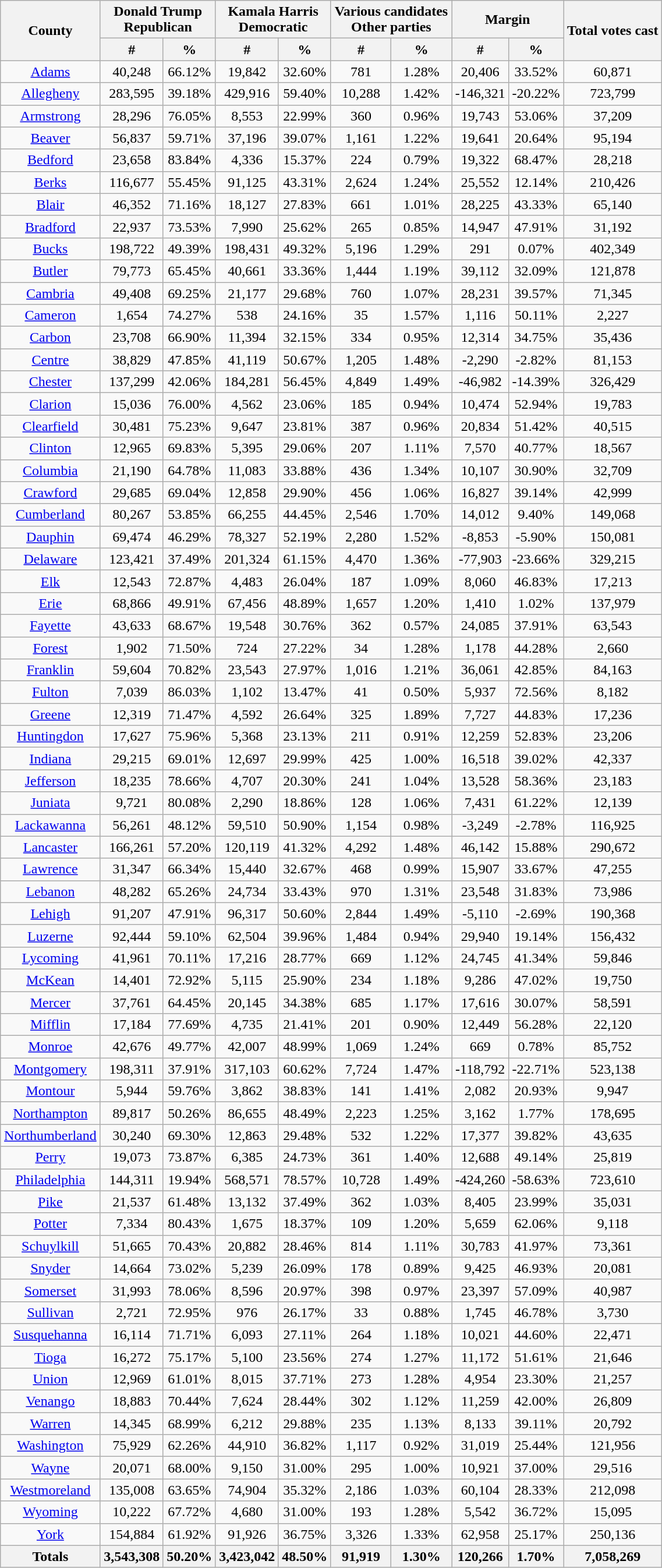<table width="60%"  class="wikitable sortable" style="text-align:center">
<tr>
<th rowspan="2">County</th>
<th style="text-align:center;" colspan="2">Donald Trump<br>Republican</th>
<th style="text-align:center;" colspan="2">Kamala Harris<br>Democratic</th>
<th style="text-align:center;" colspan="2">Various candidates<br>Other parties</th>
<th style="text-align:center;" colspan="2">Margin</th>
<th rowspan="2" style="text-align:center;">Total votes cast</th>
</tr>
<tr>
<th style="text-align:center;" data-sort-type="number">#</th>
<th style="text-align:center;" data-sort-type="number">%</th>
<th style="text-align:center;" data-sort-type="number">#</th>
<th style="text-align:center;" data-sort-type="number">%</th>
<th style="text-align:center;" data-sort-type="number">#</th>
<th style="text-align:center;" data-sort-type="number">%</th>
<th style="text-align:center;" data-sort-type="number">#</th>
<th style="text-align:center;" data-sort-type="number">%</th>
</tr>
<tr style="text-align:center;">
<td><a href='#'>Adams</a></td>
<td>40,248</td>
<td>66.12%</td>
<td>19,842</td>
<td>32.60%</td>
<td>781</td>
<td>1.28%</td>
<td>20,406</td>
<td>33.52%</td>
<td>60,871</td>
</tr>
<tr style="text-align:center;">
<td><a href='#'>Allegheny</a></td>
<td>283,595</td>
<td>39.18%</td>
<td>429,916</td>
<td>59.40%</td>
<td>10,288</td>
<td>1.42%</td>
<td>-146,321</td>
<td>-20.22%</td>
<td>723,799</td>
</tr>
<tr style="text-align:center;">
<td><a href='#'>Armstrong</a></td>
<td>28,296</td>
<td>76.05%</td>
<td>8,553</td>
<td>22.99%</td>
<td>360</td>
<td>0.96%</td>
<td>19,743</td>
<td>53.06%</td>
<td>37,209</td>
</tr>
<tr style="text-align:center;">
<td><a href='#'>Beaver</a></td>
<td>56,837</td>
<td>59.71%</td>
<td>37,196</td>
<td>39.07%</td>
<td>1,161</td>
<td>1.22%</td>
<td>19,641</td>
<td>20.64%</td>
<td>95,194</td>
</tr>
<tr style="text-align:center;">
<td><a href='#'>Bedford</a></td>
<td>23,658</td>
<td>83.84%</td>
<td>4,336</td>
<td>15.37%</td>
<td>224</td>
<td>0.79%</td>
<td>19,322</td>
<td>68.47%</td>
<td>28,218</td>
</tr>
<tr style="text-align:center;">
<td><a href='#'>Berks</a></td>
<td>116,677</td>
<td>55.45%</td>
<td>91,125</td>
<td>43.31%</td>
<td>2,624</td>
<td>1.24%</td>
<td>25,552</td>
<td>12.14%</td>
<td>210,426</td>
</tr>
<tr style="text-align:center;">
<td><a href='#'>Blair</a></td>
<td>46,352</td>
<td>71.16%</td>
<td>18,127</td>
<td>27.83%</td>
<td>661</td>
<td>1.01%</td>
<td>28,225</td>
<td>43.33%</td>
<td>65,140</td>
</tr>
<tr style="text-align:center;">
<td><a href='#'>Bradford</a></td>
<td>22,937</td>
<td>73.53%</td>
<td>7,990</td>
<td>25.62%</td>
<td>265</td>
<td>0.85%</td>
<td>14,947</td>
<td>47.91%</td>
<td>31,192</td>
</tr>
<tr style="text-align:center;">
<td><a href='#'>Bucks</a></td>
<td>198,722</td>
<td>49.39%</td>
<td>198,431</td>
<td>49.32%</td>
<td>5,196</td>
<td>1.29%</td>
<td>291</td>
<td>0.07%</td>
<td>402,349</td>
</tr>
<tr style="text-align:center;">
<td><a href='#'>Butler</a></td>
<td>79,773</td>
<td>65.45%</td>
<td>40,661</td>
<td>33.36%</td>
<td>1,444</td>
<td>1.19%</td>
<td>39,112</td>
<td>32.09%</td>
<td>121,878</td>
</tr>
<tr style="text-align:center;">
<td><a href='#'>Cambria</a></td>
<td>49,408</td>
<td>69.25%</td>
<td>21,177</td>
<td>29.68%</td>
<td>760</td>
<td>1.07%</td>
<td>28,231</td>
<td>39.57%</td>
<td>71,345</td>
</tr>
<tr style="text-align:center;">
<td><a href='#'>Cameron</a></td>
<td>1,654</td>
<td>74.27%</td>
<td>538</td>
<td>24.16%</td>
<td>35</td>
<td>1.57%</td>
<td>1,116</td>
<td>50.11%</td>
<td>2,227</td>
</tr>
<tr style="text-align:center;">
<td><a href='#'>Carbon</a></td>
<td>23,708</td>
<td>66.90%</td>
<td>11,394</td>
<td>32.15%</td>
<td>334</td>
<td>0.95%</td>
<td>12,314</td>
<td>34.75%</td>
<td>35,436</td>
</tr>
<tr style="text-align:center;">
<td><a href='#'>Centre</a></td>
<td>38,829</td>
<td>47.85%</td>
<td>41,119</td>
<td>50.67%</td>
<td>1,205</td>
<td>1.48%</td>
<td>-2,290</td>
<td>-2.82%</td>
<td>81,153</td>
</tr>
<tr style="text-align:center;">
<td><a href='#'>Chester</a></td>
<td>137,299</td>
<td>42.06%</td>
<td>184,281</td>
<td>56.45%</td>
<td>4,849</td>
<td>1.49%</td>
<td>-46,982</td>
<td>-14.39%</td>
<td>326,429</td>
</tr>
<tr style="text-align:center;">
<td><a href='#'>Clarion</a></td>
<td>15,036</td>
<td>76.00%</td>
<td>4,562</td>
<td>23.06%</td>
<td>185</td>
<td>0.94%</td>
<td>10,474</td>
<td>52.94%</td>
<td>19,783</td>
</tr>
<tr style="text-align:center;">
<td><a href='#'>Clearfield</a></td>
<td>30,481</td>
<td>75.23%</td>
<td>9,647</td>
<td>23.81%</td>
<td>387</td>
<td>0.96%</td>
<td>20,834</td>
<td>51.42%</td>
<td>40,515</td>
</tr>
<tr style="text-align:center;">
<td><a href='#'>Clinton</a></td>
<td>12,965</td>
<td>69.83%</td>
<td>5,395</td>
<td>29.06%</td>
<td>207</td>
<td>1.11%</td>
<td>7,570</td>
<td>40.77%</td>
<td>18,567</td>
</tr>
<tr style="text-align:center;">
<td><a href='#'>Columbia</a></td>
<td>21,190</td>
<td>64.78%</td>
<td>11,083</td>
<td>33.88%</td>
<td>436</td>
<td>1.34%</td>
<td>10,107</td>
<td>30.90%</td>
<td>32,709</td>
</tr>
<tr style="text-align:center;">
<td><a href='#'>Crawford</a></td>
<td>29,685</td>
<td>69.04%</td>
<td>12,858</td>
<td>29.90%</td>
<td>456</td>
<td>1.06%</td>
<td>16,827</td>
<td>39.14%</td>
<td>42,999</td>
</tr>
<tr style="text-align:center;">
<td><a href='#'>Cumberland</a></td>
<td>80,267</td>
<td>53.85%</td>
<td>66,255</td>
<td>44.45%</td>
<td>2,546</td>
<td>1.70%</td>
<td>14,012</td>
<td>9.40%</td>
<td>149,068</td>
</tr>
<tr style="text-align:center;">
<td><a href='#'>Dauphin</a></td>
<td>69,474</td>
<td>46.29%</td>
<td>78,327</td>
<td>52.19%</td>
<td>2,280</td>
<td>1.52%</td>
<td>-8,853</td>
<td>-5.90%</td>
<td>150,081</td>
</tr>
<tr style="text-align:center;">
<td><a href='#'>Delaware</a></td>
<td>123,421</td>
<td>37.49%</td>
<td>201,324</td>
<td>61.15%</td>
<td>4,470</td>
<td>1.36%</td>
<td>-77,903</td>
<td>-23.66%</td>
<td>329,215</td>
</tr>
<tr style="text-align:center;">
<td><a href='#'>Elk</a></td>
<td>12,543</td>
<td>72.87%</td>
<td>4,483</td>
<td>26.04%</td>
<td>187</td>
<td>1.09%</td>
<td>8,060</td>
<td>46.83%</td>
<td>17,213</td>
</tr>
<tr style="text-align:center;">
<td><a href='#'>Erie</a></td>
<td>68,866</td>
<td>49.91%</td>
<td>67,456</td>
<td>48.89%</td>
<td>1,657</td>
<td>1.20%</td>
<td>1,410</td>
<td>1.02%</td>
<td>137,979</td>
</tr>
<tr style="text-align:center;">
<td><a href='#'>Fayette</a></td>
<td>43,633</td>
<td>68.67%</td>
<td>19,548</td>
<td>30.76%</td>
<td>362</td>
<td>0.57%</td>
<td>24,085</td>
<td>37.91%</td>
<td>63,543</td>
</tr>
<tr style="text-align:center;">
<td><a href='#'>Forest</a></td>
<td>1,902</td>
<td>71.50%</td>
<td>724</td>
<td>27.22%</td>
<td>34</td>
<td>1.28%</td>
<td>1,178</td>
<td>44.28%</td>
<td>2,660</td>
</tr>
<tr style="text-align:center;">
<td><a href='#'>Franklin</a></td>
<td>59,604</td>
<td>70.82%</td>
<td>23,543</td>
<td>27.97%</td>
<td>1,016</td>
<td>1.21%</td>
<td>36,061</td>
<td>42.85%</td>
<td>84,163</td>
</tr>
<tr style="text-align:center;">
<td><a href='#'>Fulton</a></td>
<td>7,039</td>
<td>86.03%</td>
<td>1,102</td>
<td>13.47%</td>
<td>41</td>
<td>0.50%</td>
<td>5,937</td>
<td>72.56%</td>
<td>8,182</td>
</tr>
<tr style="text-align:center;">
<td><a href='#'>Greene</a></td>
<td>12,319</td>
<td>71.47%</td>
<td>4,592</td>
<td>26.64%</td>
<td>325</td>
<td>1.89%</td>
<td>7,727</td>
<td>44.83%</td>
<td>17,236</td>
</tr>
<tr style="text-align:center;">
<td><a href='#'>Huntingdon</a></td>
<td>17,627</td>
<td>75.96%</td>
<td>5,368</td>
<td>23.13%</td>
<td>211</td>
<td>0.91%</td>
<td>12,259</td>
<td>52.83%</td>
<td>23,206</td>
</tr>
<tr style="text-align:center;">
<td><a href='#'>Indiana</a></td>
<td>29,215</td>
<td>69.01%</td>
<td>12,697</td>
<td>29.99%</td>
<td>425</td>
<td>1.00%</td>
<td>16,518</td>
<td>39.02%</td>
<td>42,337</td>
</tr>
<tr style="text-align:center;">
<td><a href='#'>Jefferson</a></td>
<td>18,235</td>
<td>78.66%</td>
<td>4,707</td>
<td>20.30%</td>
<td>241</td>
<td>1.04%</td>
<td>13,528</td>
<td>58.36%</td>
<td>23,183</td>
</tr>
<tr style="text-align:center;">
<td><a href='#'>Juniata</a></td>
<td>9,721</td>
<td>80.08%</td>
<td>2,290</td>
<td>18.86%</td>
<td>128</td>
<td>1.06%</td>
<td>7,431</td>
<td>61.22%</td>
<td>12,139</td>
</tr>
<tr style="text-align:center;">
<td><a href='#'>Lackawanna</a></td>
<td>56,261</td>
<td>48.12%</td>
<td>59,510</td>
<td>50.90%</td>
<td>1,154</td>
<td>0.98%</td>
<td>-3,249</td>
<td>-2.78%</td>
<td>116,925</td>
</tr>
<tr style="text-align:center;">
<td><a href='#'>Lancaster</a></td>
<td>166,261</td>
<td>57.20%</td>
<td>120,119</td>
<td>41.32%</td>
<td>4,292</td>
<td>1.48%</td>
<td>46,142</td>
<td>15.88%</td>
<td>290,672</td>
</tr>
<tr style="text-align:center;">
<td><a href='#'>Lawrence</a></td>
<td>31,347</td>
<td>66.34%</td>
<td>15,440</td>
<td>32.67%</td>
<td>468</td>
<td>0.99%</td>
<td>15,907</td>
<td>33.67%</td>
<td>47,255</td>
</tr>
<tr style="text-align:center;">
<td><a href='#'>Lebanon</a></td>
<td>48,282</td>
<td>65.26%</td>
<td>24,734</td>
<td>33.43%</td>
<td>970</td>
<td>1.31%</td>
<td>23,548</td>
<td>31.83%</td>
<td>73,986</td>
</tr>
<tr style="text-align:center;">
<td><a href='#'>Lehigh</a></td>
<td>91,207</td>
<td>47.91%</td>
<td>96,317</td>
<td>50.60%</td>
<td>2,844</td>
<td>1.49%</td>
<td>-5,110</td>
<td>-2.69%</td>
<td>190,368</td>
</tr>
<tr style="text-align:center;">
<td><a href='#'>Luzerne</a></td>
<td>92,444</td>
<td>59.10%</td>
<td>62,504</td>
<td>39.96%</td>
<td>1,484</td>
<td>0.94%</td>
<td>29,940</td>
<td>19.14%</td>
<td>156,432</td>
</tr>
<tr style="text-align:center;">
<td><a href='#'>Lycoming</a></td>
<td>41,961</td>
<td>70.11%</td>
<td>17,216</td>
<td>28.77%</td>
<td>669</td>
<td>1.12%</td>
<td>24,745</td>
<td>41.34%</td>
<td>59,846</td>
</tr>
<tr style="text-align:center;">
<td><a href='#'>McKean</a></td>
<td>14,401</td>
<td>72.92%</td>
<td>5,115</td>
<td>25.90%</td>
<td>234</td>
<td>1.18%</td>
<td>9,286</td>
<td>47.02%</td>
<td>19,750</td>
</tr>
<tr style="text-align:center;">
<td><a href='#'>Mercer</a></td>
<td>37,761</td>
<td>64.45%</td>
<td>20,145</td>
<td>34.38%</td>
<td>685</td>
<td>1.17%</td>
<td>17,616</td>
<td>30.07%</td>
<td>58,591</td>
</tr>
<tr style="text-align:center;">
<td><a href='#'>Mifflin</a></td>
<td>17,184</td>
<td>77.69%</td>
<td>4,735</td>
<td>21.41%</td>
<td>201</td>
<td>0.90%</td>
<td>12,449</td>
<td>56.28%</td>
<td>22,120</td>
</tr>
<tr style="text-align:center;">
<td><a href='#'>Monroe</a></td>
<td>42,676</td>
<td>49.77%</td>
<td>42,007</td>
<td>48.99%</td>
<td>1,069</td>
<td>1.24%</td>
<td>669</td>
<td>0.78%</td>
<td>85,752</td>
</tr>
<tr style="text-align:center;">
<td><a href='#'>Montgomery</a></td>
<td>198,311</td>
<td>37.91%</td>
<td>317,103</td>
<td>60.62%</td>
<td>7,724</td>
<td>1.47%</td>
<td>-118,792</td>
<td>-22.71%</td>
<td>523,138</td>
</tr>
<tr style="text-align:center;">
<td><a href='#'>Montour</a></td>
<td>5,944</td>
<td>59.76%</td>
<td>3,862</td>
<td>38.83%</td>
<td>141</td>
<td>1.41%</td>
<td>2,082</td>
<td>20.93%</td>
<td>9,947</td>
</tr>
<tr style="text-align:center;">
<td><a href='#'>Northampton</a></td>
<td>89,817</td>
<td>50.26%</td>
<td>86,655</td>
<td>48.49%</td>
<td>2,223</td>
<td>1.25%</td>
<td>3,162</td>
<td>1.77%</td>
<td>178,695</td>
</tr>
<tr style="text-align:center;">
<td><a href='#'>Northumberland</a></td>
<td>30,240</td>
<td>69.30%</td>
<td>12,863</td>
<td>29.48%</td>
<td>532</td>
<td>1.22%</td>
<td>17,377</td>
<td>39.82%</td>
<td>43,635</td>
</tr>
<tr style="text-align:center;">
<td><a href='#'>Perry</a></td>
<td>19,073</td>
<td>73.87%</td>
<td>6,385</td>
<td>24.73%</td>
<td>361</td>
<td>1.40%</td>
<td>12,688</td>
<td>49.14%</td>
<td>25,819</td>
</tr>
<tr style="text-align:center;">
<td><a href='#'>Philadelphia</a></td>
<td>144,311</td>
<td>19.94%</td>
<td>568,571</td>
<td>78.57%</td>
<td>10,728</td>
<td>1.49%</td>
<td>-424,260</td>
<td>-58.63%</td>
<td>723,610</td>
</tr>
<tr style="text-align:center;">
<td><a href='#'>Pike</a></td>
<td>21,537</td>
<td>61.48%</td>
<td>13,132</td>
<td>37.49%</td>
<td>362</td>
<td>1.03%</td>
<td>8,405</td>
<td>23.99%</td>
<td>35,031</td>
</tr>
<tr style="text-align:center;">
<td><a href='#'>Potter</a></td>
<td>7,334</td>
<td>80.43%</td>
<td>1,675</td>
<td>18.37%</td>
<td>109</td>
<td>1.20%</td>
<td>5,659</td>
<td>62.06%</td>
<td>9,118</td>
</tr>
<tr style="text-align:center;">
<td><a href='#'>Schuylkill</a></td>
<td>51,665</td>
<td>70.43%</td>
<td>20,882</td>
<td>28.46%</td>
<td>814</td>
<td>1.11%</td>
<td>30,783</td>
<td>41.97%</td>
<td>73,361</td>
</tr>
<tr style="text-align:center;">
<td><a href='#'>Snyder</a></td>
<td>14,664</td>
<td>73.02%</td>
<td>5,239</td>
<td>26.09%</td>
<td>178</td>
<td>0.89%</td>
<td>9,425</td>
<td>46.93%</td>
<td>20,081</td>
</tr>
<tr style="text-align:center;">
<td><a href='#'>Somerset</a></td>
<td>31,993</td>
<td>78.06%</td>
<td>8,596</td>
<td>20.97%</td>
<td>398</td>
<td>0.97%</td>
<td>23,397</td>
<td>57.09%</td>
<td>40,987</td>
</tr>
<tr style="text-align:center;">
<td><a href='#'>Sullivan</a></td>
<td>2,721</td>
<td>72.95%</td>
<td>976</td>
<td>26.17%</td>
<td>33</td>
<td>0.88%</td>
<td>1,745</td>
<td>46.78%</td>
<td>3,730</td>
</tr>
<tr style="text-align:center;">
<td><a href='#'>Susquehanna</a></td>
<td>16,114</td>
<td>71.71%</td>
<td>6,093</td>
<td>27.11%</td>
<td>264</td>
<td>1.18%</td>
<td>10,021</td>
<td>44.60%</td>
<td>22,471</td>
</tr>
<tr style="text-align:center;">
<td><a href='#'>Tioga</a></td>
<td>16,272</td>
<td>75.17%</td>
<td>5,100</td>
<td>23.56%</td>
<td>274</td>
<td>1.27%</td>
<td>11,172</td>
<td>51.61%</td>
<td>21,646</td>
</tr>
<tr style="text-align:center;">
<td><a href='#'>Union</a></td>
<td>12,969</td>
<td>61.01%</td>
<td>8,015</td>
<td>37.71%</td>
<td>273</td>
<td>1.28%</td>
<td>4,954</td>
<td>23.30%</td>
<td>21,257</td>
</tr>
<tr style="text-align:center;">
<td><a href='#'>Venango</a></td>
<td>18,883</td>
<td>70.44%</td>
<td>7,624</td>
<td>28.44%</td>
<td>302</td>
<td>1.12%</td>
<td>11,259</td>
<td>42.00%</td>
<td>26,809</td>
</tr>
<tr style="text-align:center;">
<td><a href='#'>Warren</a></td>
<td>14,345</td>
<td>68.99%</td>
<td>6,212</td>
<td>29.88%</td>
<td>235</td>
<td>1.13%</td>
<td>8,133</td>
<td>39.11%</td>
<td>20,792</td>
</tr>
<tr style="text-align:center;">
<td><a href='#'>Washington</a></td>
<td>75,929</td>
<td>62.26%</td>
<td>44,910</td>
<td>36.82%</td>
<td>1,117</td>
<td>0.92%</td>
<td>31,019</td>
<td>25.44%</td>
<td>121,956</td>
</tr>
<tr style="text-align:center;">
<td><a href='#'>Wayne</a></td>
<td>20,071</td>
<td>68.00%</td>
<td>9,150</td>
<td>31.00%</td>
<td>295</td>
<td>1.00%</td>
<td>10,921</td>
<td>37.00%</td>
<td>29,516</td>
</tr>
<tr style="text-align:center;">
<td><a href='#'>Westmoreland</a></td>
<td>135,008</td>
<td>63.65%</td>
<td>74,904</td>
<td>35.32%</td>
<td>2,186</td>
<td>1.03%</td>
<td>60,104</td>
<td>28.33%</td>
<td>212,098</td>
</tr>
<tr style="text-align:center;">
<td><a href='#'>Wyoming</a></td>
<td>10,222</td>
<td>67.72%</td>
<td>4,680</td>
<td>31.00%</td>
<td>193</td>
<td>1.28%</td>
<td>5,542</td>
<td>36.72%</td>
<td>15,095</td>
</tr>
<tr style="text-align:center;">
<td><a href='#'>York</a></td>
<td>154,884</td>
<td>61.92%</td>
<td>91,926</td>
<td>36.75%</td>
<td>3,326</td>
<td>1.33%</td>
<td>62,958</td>
<td>25.17%</td>
<td>250,136</td>
</tr>
<tr style="text-align:center;">
<th>Totals</th>
<th>3,543,308</th>
<th>50.20%</th>
<th>3,423,042</th>
<th>48.50%</th>
<th>91,919</th>
<th>1.30%</th>
<th>120,266</th>
<th>1.70%</th>
<th>7,058,269</th>
</tr>
</table>
